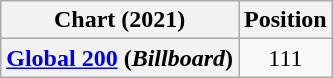<table class="wikitable plainrowheaders">
<tr>
<th scope="col">Chart (2021)</th>
<th scope="col">Position</th>
</tr>
<tr>
<th scope="row"><a href='#'>Global 200</a> (<em>Billboard</em>)</th>
<td style="text-align:center;">111</td>
</tr>
</table>
